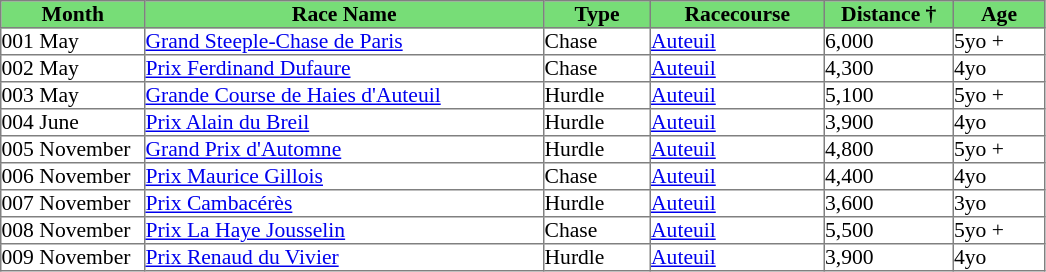<table class = "sortable" | border="1" cellpadding="0" style="border-collapse: collapse; font-size:90%">
<tr bgcolor="#77dd77" align="center">
<th width="95px"><strong>Month</strong><br></th>
<th width="265px"><strong>Race Name</strong><br></th>
<th width="70px"><strong>Type</strong><br></th>
<th width="115px"><strong>Racecourse</strong><br></th>
<th width="85px"><strong>Distance</strong> †<br></th>
<th width="60px"><strong>Age</strong><br></th>
</tr>
<tr>
<td><span>001</span> May</td>
<td><a href='#'>Grand Steeple-Chase de Paris</a></td>
<td>Chase</td>
<td><a href='#'>Auteuil</a></td>
<td>6,000</td>
<td>5yo +</td>
</tr>
<tr>
<td><span>002</span> May</td>
<td><a href='#'>Prix Ferdinand Dufaure</a></td>
<td>Chase</td>
<td><a href='#'>Auteuil</a></td>
<td>4,300</td>
<td>4yo</td>
</tr>
<tr>
<td><span>003</span> May</td>
<td><a href='#'>Grande Course de Haies d'Auteuil</a></td>
<td>Hurdle</td>
<td><a href='#'>Auteuil</a></td>
<td>5,100</td>
<td>5yo +</td>
</tr>
<tr>
<td><span>004</span> June</td>
<td><a href='#'>Prix Alain du Breil</a></td>
<td>Hurdle</td>
<td><a href='#'>Auteuil</a></td>
<td>3,900</td>
<td>4yo</td>
</tr>
<tr>
<td><span>005</span> November</td>
<td><a href='#'>Grand Prix d'Automne</a></td>
<td>Hurdle</td>
<td><a href='#'>Auteuil</a></td>
<td>4,800</td>
<td>5yo +</td>
</tr>
<tr>
<td><span>006</span> November</td>
<td><a href='#'>Prix Maurice Gillois</a></td>
<td>Chase</td>
<td><a href='#'>Auteuil</a></td>
<td>4,400</td>
<td>4yo</td>
</tr>
<tr>
<td><span>007</span> November</td>
<td><a href='#'>Prix Cambacérès</a></td>
<td>Hurdle</td>
<td><a href='#'>Auteuil</a></td>
<td>3,600</td>
<td>3yo</td>
</tr>
<tr>
<td><span>008</span> November</td>
<td><a href='#'>Prix La Haye Jousselin</a></td>
<td>Chase</td>
<td><a href='#'>Auteuil</a></td>
<td>5,500</td>
<td>5yo +</td>
</tr>
<tr>
<td><span>009</span> November</td>
<td><a href='#'>Prix Renaud du Vivier</a></td>
<td>Hurdle</td>
<td><a href='#'>Auteuil</a></td>
<td>3,900</td>
<td>4yo</td>
</tr>
</table>
